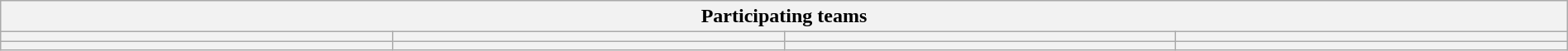<table class="wikitable" style="width:100%;">
<tr>
<th colspan=4><strong>Participating teams</strong></th>
</tr>
<tr>
<th style="width:25%;"></th>
<th style="width:25%;"></th>
<th style="width:25%;"></th>
<th style="width:25%;"></th>
</tr>
<tr>
<th></th>
<th></th>
<th></th>
<th></th>
</tr>
</table>
